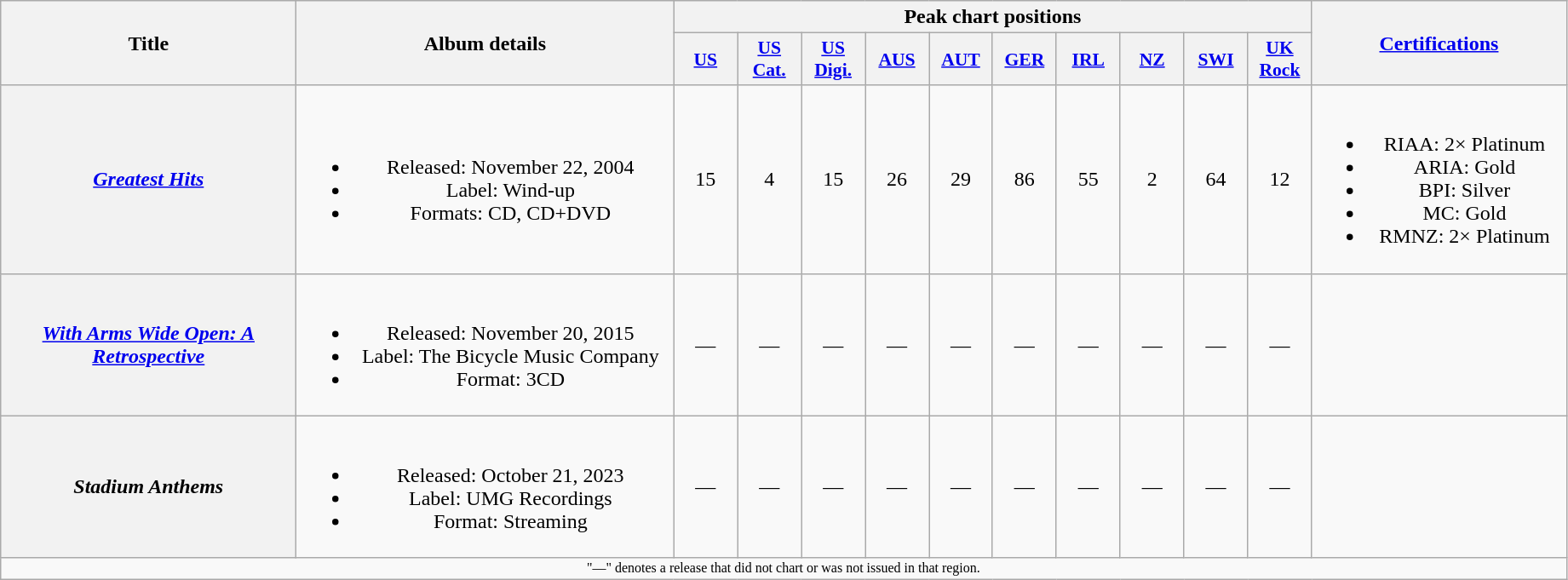<table class="wikitable plainrowheaders" style="text-align:center;">
<tr>
<th scope="col" rowspan="2" style="width:14em;">Title</th>
<th scope="col" rowspan="2" style="width:18em;">Album details</th>
<th scope="col" colspan="10">Peak chart positions</th>
<th scope="col" rowspan="2" style="width:12em;"><a href='#'>Certifications</a></th>
</tr>
<tr>
<th scope="col" style="width:3em;font-size:90%;"><a href='#'>US</a><br></th>
<th scope="col" style="width:3em;font-size:90%;"><a href='#'>US<br>Cat.</a><br></th>
<th scope="col" style="width:3em;font-size:90%;"><a href='#'>US<br>Digi.</a><br></th>
<th scope="col" style="width:3em;font-size:90%;"><a href='#'>AUS</a><br></th>
<th scope="col" style="width:3em;font-size:90%;"><a href='#'>AUT</a><br></th>
<th scope="col" style="width:3em;font-size:90%;"><a href='#'>GER</a><br></th>
<th scope="col" style="width:3em;font-size:90%;"><a href='#'>IRL</a><br></th>
<th scope="col" style="width:3em;font-size:90%;"><a href='#'>NZ</a><br></th>
<th scope="col" style="width:3em;font-size:90%;"><a href='#'>SWI</a><br></th>
<th scope="col" style="width:3em;font-size:90%;"><a href='#'>UK<br>Rock</a><br></th>
</tr>
<tr>
<th scope="row"><em><a href='#'>Greatest Hits</a></em></th>
<td><br><ul><li>Released: November 22, 2004</li><li>Label: Wind-up</li><li>Formats: CD, CD+DVD</li></ul></td>
<td>15</td>
<td>4</td>
<td>15</td>
<td>26</td>
<td>29</td>
<td>86</td>
<td>55</td>
<td>2</td>
<td>64</td>
<td>12</td>
<td><br><ul><li>RIAA: 2× Platinum</li><li>ARIA: Gold</li><li>BPI: Silver</li><li>MC: Gold</li><li>RMNZ: 2× Platinum</li></ul></td>
</tr>
<tr>
<th scope="row"><em><a href='#'>With Arms Wide Open: A Retrospective</a></em></th>
<td><br><ul><li>Released: November 20, 2015</li><li>Label: The Bicycle Music Company</li><li>Format: 3CD</li></ul></td>
<td>—</td>
<td>—</td>
<td>—</td>
<td>—</td>
<td>—</td>
<td>—</td>
<td>—</td>
<td>—</td>
<td>—</td>
<td>—</td>
<td></td>
</tr>
<tr>
<th scope="row"><em>Stadium Anthems</em></th>
<td><br><ul><li>Released: October 21, 2023</li><li>Label: UMG Recordings</li><li>Format: Streaming</li></ul></td>
<td>—</td>
<td>—</td>
<td>—</td>
<td>—</td>
<td>—</td>
<td>—</td>
<td>—</td>
<td>—</td>
<td>—</td>
<td>—</td>
<td></td>
</tr>
<tr>
<td align="center" colspan="13" style="font-size: 8pt">"—" denotes a release that did not chart or was not issued in that region.</td>
</tr>
</table>
